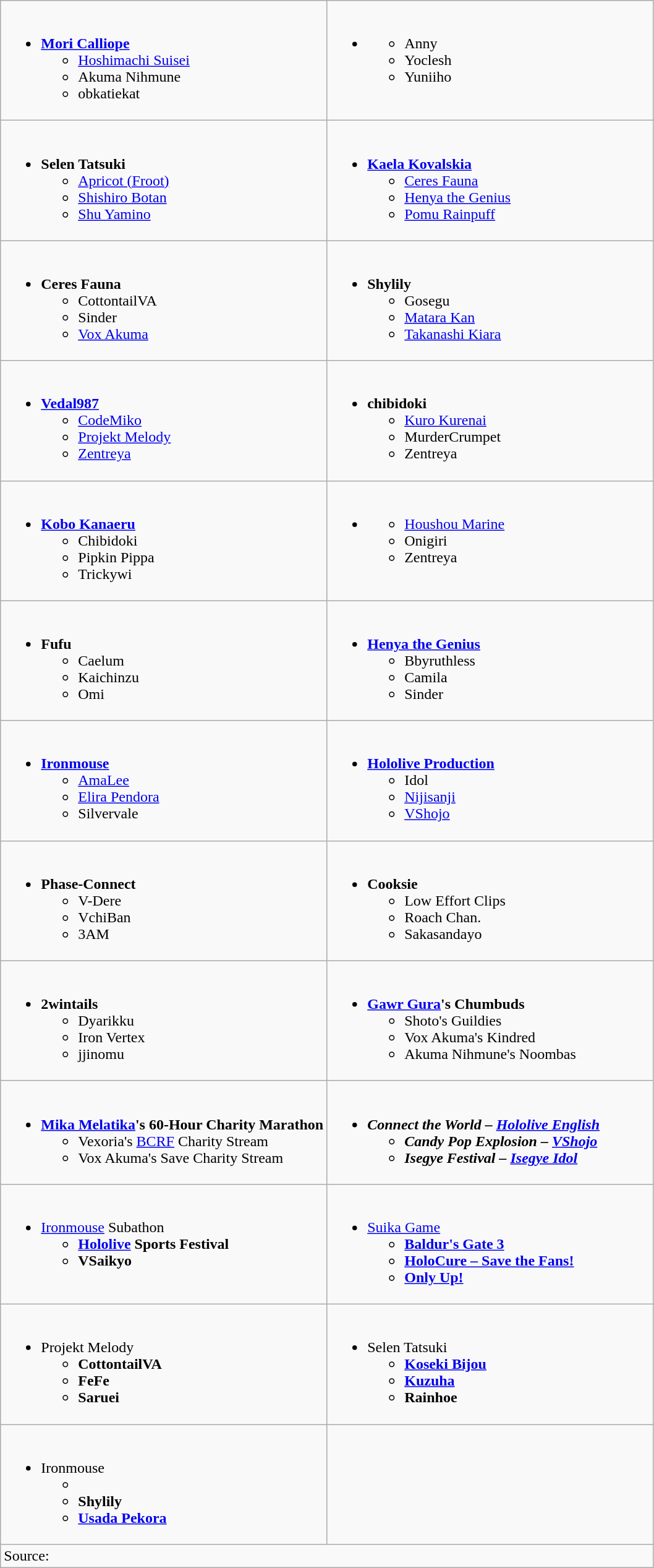<table class="wikitable">
<tr>
<td style="vertical-align:top; width:50%;"><br><ul><li><strong><a href='#'>Mori Calliope</a></strong><ul><li><a href='#'>Hoshimachi Suisei</a></li><li>Akuma Nihmune</li><li>obkatiekat</li></ul></li></ul></td>
<td style="vertical-align:top; width:50%;"><br><ul><li><strong></strong><ul><li>Anny</li><li>Yoclesh</li><li>Yuniiho</li></ul></li></ul></td>
</tr>
<tr>
<td style="vertical-align:top; width:50%;"><br><ul><li><strong>Selen Tatsuki</strong><ul><li><a href='#'>Apricot (Froot)</a></li><li><a href='#'>Shishiro Botan</a></li><li><a href='#'>Shu Yamino</a></li></ul></li></ul></td>
<td style="vertical-align:top; width:50%;"><br><ul><li><strong><a href='#'>Kaela Kovalskia</a></strong><ul><li><a href='#'>Ceres Fauna</a></li><li><a href='#'>Henya the Genius</a></li><li><a href='#'>Pomu Rainpuff</a></li></ul></li></ul></td>
</tr>
<tr>
<td style="vertical-align:top; width:50%;"><br><ul><li><strong>Ceres Fauna</strong><ul><li>CottontailVA</li><li>Sinder</li><li><a href='#'>Vox Akuma</a></li></ul></li></ul></td>
<td style="vertical-align:top; width:50%;"><br><ul><li><strong>Shylily</strong><ul><li>Gosegu</li><li><a href='#'>Matara Kan</a></li><li><a href='#'>Takanashi Kiara</a></li></ul></li></ul></td>
</tr>
<tr>
<td style="vertical-align:top; width:50%;"><br><ul><li><strong><a href='#'>Vedal987</a></strong><ul><li><a href='#'>CodeMiko</a></li><li><a href='#'>Projekt Melody</a></li><li><a href='#'>Zentreya</a></li></ul></li></ul></td>
<td style="vertical-align:top; width:50%;"><br><ul><li><strong>chibidoki</strong><ul><li><a href='#'>Kuro Kurenai</a></li><li>MurderCrumpet</li><li>Zentreya</li></ul></li></ul></td>
</tr>
<tr>
<td style="vertical-align:top; width:50%;"><br><ul><li><strong><a href='#'>Kobo Kanaeru</a></strong><ul><li>Chibidoki</li><li>Pipkin Pippa</li><li>Trickywi</li></ul></li></ul></td>
<td style="vertical-align:top; width:50%;"><br><ul><li><strong></strong><ul><li><a href='#'>Houshou Marine</a></li><li>Onigiri</li><li>Zentreya</li></ul></li></ul></td>
</tr>
<tr>
<td style="vertical-align:top; width:50%;"><br><ul><li><strong>Fufu</strong><ul><li>Caelum</li><li>Kaichinzu</li><li>Omi</li></ul></li></ul></td>
<td style="vertical-align:top; width:50%;"><br><ul><li><strong><a href='#'>Henya the Genius</a></strong><ul><li>Bbyruthless</li><li>Camila</li><li>Sinder</li></ul></li></ul></td>
</tr>
<tr>
<td style="vertical-align:top; width:50%;"><br><ul><li><strong><a href='#'>Ironmouse</a></strong><ul><li><a href='#'>AmaLee</a></li><li><a href='#'>Elira Pendora</a></li><li>Silvervale</li></ul></li></ul></td>
<td style="vertical-align:top; width:50%;"><br><ul><li><strong><a href='#'>Hololive Production</a></strong><ul><li>Idol</li><li><a href='#'>Nijisanji</a></li><li><a href='#'>VShojo</a></li></ul></li></ul></td>
</tr>
<tr>
<td style="vertical-align:top; width:50%;"><br><ul><li><strong>Phase-Connect</strong><ul><li>V-Dere</li><li>VchiBan</li><li>3AM</li></ul></li></ul></td>
<td style="vertical-align:top; width:50%;"><br><ul><li><strong>Cooksie</strong><ul><li>Low Effort Clips</li><li>Roach Chan.</li><li>Sakasandayo</li></ul></li></ul></td>
</tr>
<tr>
<td style="vertical-align:top; width:50%;"><br><ul><li><strong>2wintails</strong><ul><li>Dyarikku</li><li>Iron Vertex</li><li>jjinomu</li></ul></li></ul></td>
<td style="vertical-align:top; width:50%;"><br><ul><li><strong><a href='#'>Gawr Gura</a>'s Chumbuds</strong><ul><li>Shoto's Guildies</li><li>Vox Akuma's Kindred</li><li>Akuma Nihmune's Noombas</li></ul></li></ul></td>
</tr>
<tr>
<td style="vertical-align:top; width:50%;"><br><ul><li><strong><a href='#'>Mika Melatika</a>'s 60-Hour Charity Marathon</strong><ul><li>Vexoria's <a href='#'>BCRF</a> Charity Stream</li><li>Vox Akuma's Save Charity Stream</li></ul></li></ul></td>
<td style="vertical-align:top; width:50%;"><br><ul><li><strong><em>Connect the World<em> – <a href='#'>Hololive English</a><strong><ul><li>Candy Pop Explosion – <a href='#'>VShojo</a></li><li>Isegye Festival – <a href='#'>Isegye Idol</a></li></ul></li></ul></td>
</tr>
<tr>
<td style="vertical-align:top; width:50%;"><br><ul><li></strong><a href='#'>Ironmouse</a> Subathon<strong><ul><li><a href='#'>Hololive</a> Sports Festival</li><li>VSaikyo</li></ul></li></ul></td>
<td style="vertical-align:top; width:50%;"><br><ul><li></em></strong><a href='#'>Suika Game</a><strong><em><ul><li></em><a href='#'>Baldur's Gate 3</a><em></li><li></em><a href='#'>HoloCure – Save the Fans!</a><em></li><li></em><a href='#'>Only Up!</a><em></li></ul></li></ul></td>
</tr>
<tr>
<td style="vertical-align:top; width:50%;"><br><ul><li></strong>Projekt Melody<strong><ul><li>CottontailVA</li><li>FeFe</li><li>Saruei</li></ul></li></ul></td>
<td style="vertical-align:top; width:50%;"><br><ul><li></strong>Selen Tatsuki<strong><ul><li><a href='#'>Koseki Bijou</a></li><li><a href='#'>Kuzuha</a></li><li>Rainhoe</li></ul></li></ul></td>
</tr>
<tr>
<td style="vertical-align:top; width:50%;"><br><ul><li></strong>Ironmouse<strong><ul><li></li><li>Shylily</li><li><a href='#'>Usada Pekora</a></li></ul></li></ul></td>
</tr>
<tr>
<td colspan="2"></strong>Source:<strong></td>
</tr>
</table>
